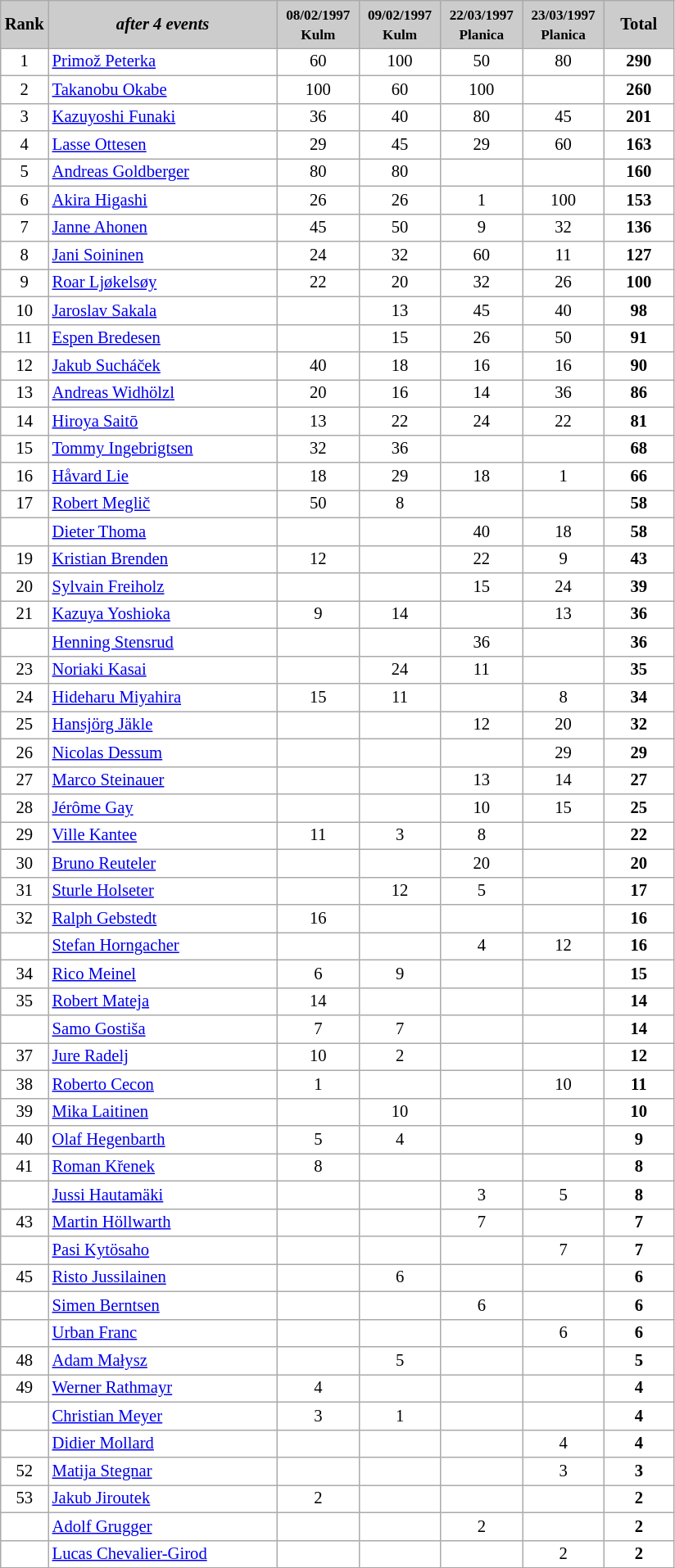<table class="wikitable plainrowheaders" style="background:#fff; font-size:86%; line-height:16px; border:gray solid 1px; border-collapse:collapse;">
<tr style="background:#ccc; text-align:center;">
<th scope="col" style="background:#ccc;" width=10px;">Rank</th>
<th scope="col" style="background:#ccc;" width=180px;"><em>after 4 events</em></th>
<th scope="col" style="background:#ccc;" width=60px;"><small>08/02/1997<br>Kulm</small></th>
<th scope="col" style="background:#ccc;" width=60px;"><small>09/02/1997<br>Kulm</small></th>
<th scope="col" style="background:#ccc;" width=60px;"><small>22/03/1997<br>Planica</small></th>
<th scope="col" style="background:#ccc;" width=60px;"><small>23/03/1997<br>Planica</small></th>
<th scope="col" style="background:#ccc;" width=50px;">Total</th>
</tr>
<tr align="center">
<td>1</td>
<td align="left"> <a href='#'>Primož Peterka</a></td>
<td>60</td>
<td>100</td>
<td>50</td>
<td>80</td>
<td><strong>290</strong></td>
</tr>
<tr align="center">
<td>2</td>
<td align="left"> <a href='#'>Takanobu Okabe</a></td>
<td>100</td>
<td>60</td>
<td>100</td>
<td></td>
<td><strong>260</strong></td>
</tr>
<tr align="center">
<td>3</td>
<td align="left"> <a href='#'>Kazuyoshi Funaki</a></td>
<td>36</td>
<td>40</td>
<td>80</td>
<td>45</td>
<td><strong>201</strong></td>
</tr>
<tr align="center">
<td>4</td>
<td align="left"> <a href='#'>Lasse Ottesen</a></td>
<td>29</td>
<td>45</td>
<td>29</td>
<td>60</td>
<td><strong>163</strong></td>
</tr>
<tr align="center">
<td>5</td>
<td align="left"> <a href='#'>Andreas Goldberger</a></td>
<td>80</td>
<td>80</td>
<td></td>
<td></td>
<td><strong>160</strong></td>
</tr>
<tr align="center">
<td>6</td>
<td align="left"> <a href='#'>Akira Higashi</a></td>
<td>26</td>
<td>26</td>
<td>1</td>
<td>100</td>
<td><strong>153</strong></td>
</tr>
<tr align="center">
<td>7</td>
<td align="left"> <a href='#'>Janne Ahonen</a></td>
<td>45</td>
<td>50</td>
<td>9</td>
<td>32</td>
<td><strong>136</strong></td>
</tr>
<tr align="center">
<td>8</td>
<td align="left"> <a href='#'>Jani Soininen</a></td>
<td>24</td>
<td>32</td>
<td>60</td>
<td>11</td>
<td><strong>127</strong></td>
</tr>
<tr align="center">
<td>9</td>
<td align="left"> <a href='#'>Roar Ljøkelsøy</a></td>
<td>22</td>
<td>20</td>
<td>32</td>
<td>26</td>
<td><strong>100</strong></td>
</tr>
<tr align="center">
<td>10</td>
<td align="left"> <a href='#'>Jaroslav Sakala</a></td>
<td></td>
<td>13</td>
<td>45</td>
<td>40</td>
<td><strong>98</strong></td>
</tr>
<tr align="center">
<td>11</td>
<td align="left"> <a href='#'>Espen Bredesen</a></td>
<td></td>
<td>15</td>
<td>26</td>
<td>50</td>
<td><strong>91</strong></td>
</tr>
<tr align="center">
<td>12</td>
<td align="left"> <a href='#'>Jakub Sucháček</a></td>
<td>40</td>
<td>18</td>
<td>16</td>
<td>16</td>
<td><strong>90</strong></td>
</tr>
<tr align="center">
<td>13</td>
<td align="left"> <a href='#'>Andreas Widhölzl</a></td>
<td>20</td>
<td>16</td>
<td>14</td>
<td>36</td>
<td><strong>86</strong></td>
</tr>
<tr align="center">
<td>14</td>
<td align="left"> <a href='#'>Hiroya Saitō</a></td>
<td>13</td>
<td>22</td>
<td>24</td>
<td>22</td>
<td><strong>81</strong></td>
</tr>
<tr align="center">
<td>15</td>
<td align="left"> <a href='#'>Tommy Ingebrigtsen</a></td>
<td>32</td>
<td>36</td>
<td></td>
<td></td>
<td><strong>68</strong></td>
</tr>
<tr align="center">
<td>16</td>
<td align="left"> <a href='#'>Håvard Lie</a></td>
<td>18</td>
<td>29</td>
<td>18</td>
<td>1</td>
<td><strong>66</strong></td>
</tr>
<tr align="center">
<td>17</td>
<td align="left"> <a href='#'>Robert Meglič</a></td>
<td>50</td>
<td>8</td>
<td></td>
<td></td>
<td><strong>58</strong></td>
</tr>
<tr align="center">
<td></td>
<td align="left"> <a href='#'>Dieter Thoma</a></td>
<td></td>
<td></td>
<td>40</td>
<td>18</td>
<td><strong>58</strong></td>
</tr>
<tr align="center">
<td>19</td>
<td align="left"> <a href='#'>Kristian Brenden</a></td>
<td>12</td>
<td></td>
<td>22</td>
<td>9</td>
<td><strong>43</strong></td>
</tr>
<tr align="center">
<td>20</td>
<td align="left"> <a href='#'>Sylvain Freiholz</a></td>
<td></td>
<td></td>
<td>15</td>
<td>24</td>
<td><strong>39</strong></td>
</tr>
<tr align="center">
<td>21</td>
<td align="left"> <a href='#'>Kazuya Yoshioka</a></td>
<td>9</td>
<td>14</td>
<td></td>
<td>13</td>
<td><strong>36</strong></td>
</tr>
<tr align="center">
<td></td>
<td align="left"> <a href='#'>Henning Stensrud</a></td>
<td></td>
<td></td>
<td>36</td>
<td></td>
<td><strong>36</strong></td>
</tr>
<tr align="center">
<td>23</td>
<td align="left"> <a href='#'>Noriaki Kasai</a></td>
<td></td>
<td>24</td>
<td>11</td>
<td></td>
<td><strong>35</strong></td>
</tr>
<tr align="center">
<td>24</td>
<td align="left"> <a href='#'>Hideharu Miyahira</a></td>
<td>15</td>
<td>11</td>
<td></td>
<td>8</td>
<td><strong>34</strong></td>
</tr>
<tr align="center">
<td>25</td>
<td align="left"> <a href='#'>Hansjörg Jäkle</a></td>
<td></td>
<td></td>
<td>12</td>
<td>20</td>
<td><strong>32</strong></td>
</tr>
<tr align="center">
<td>26</td>
<td align="left"> <a href='#'>Nicolas Dessum</a></td>
<td></td>
<td></td>
<td></td>
<td>29</td>
<td><strong>29</strong></td>
</tr>
<tr align="center">
<td>27</td>
<td align="left"> <a href='#'>Marco Steinauer</a></td>
<td></td>
<td></td>
<td>13</td>
<td>14</td>
<td><strong>27</strong></td>
</tr>
<tr align="center">
<td>28</td>
<td align="left"> <a href='#'>Jérôme Gay</a></td>
<td></td>
<td></td>
<td>10</td>
<td>15</td>
<td><strong>25</strong></td>
</tr>
<tr align="center">
<td>29</td>
<td align="left"> <a href='#'>Ville Kantee</a></td>
<td>11</td>
<td>3</td>
<td>8</td>
<td></td>
<td><strong>22</strong></td>
</tr>
<tr align="center">
<td>30</td>
<td align="left"> <a href='#'>Bruno Reuteler</a></td>
<td></td>
<td></td>
<td>20</td>
<td></td>
<td><strong>20</strong></td>
</tr>
<tr align="center">
<td>31</td>
<td align="left"> <a href='#'>Sturle Holseter</a></td>
<td></td>
<td>12</td>
<td>5</td>
<td></td>
<td><strong>17</strong></td>
</tr>
<tr align="center">
<td>32</td>
<td align="left"> <a href='#'>Ralph Gebstedt</a></td>
<td>16</td>
<td></td>
<td></td>
<td></td>
<td><strong>16</strong></td>
</tr>
<tr align="center">
<td></td>
<td align="left"> <a href='#'>Stefan Horngacher</a></td>
<td></td>
<td></td>
<td>4</td>
<td>12</td>
<td><strong>16</strong></td>
</tr>
<tr align="center">
<td>34</td>
<td align="left"> <a href='#'>Rico Meinel</a></td>
<td>6</td>
<td>9</td>
<td></td>
<td></td>
<td><strong>15</strong></td>
</tr>
<tr align="center">
<td>35</td>
<td align="left"> <a href='#'>Robert Mateja</a></td>
<td>14</td>
<td></td>
<td></td>
<td></td>
<td><strong>14</strong></td>
</tr>
<tr align="center">
<td></td>
<td align="left"> <a href='#'>Samo Gostiša</a></td>
<td>7</td>
<td>7</td>
<td></td>
<td></td>
<td><strong>14</strong></td>
</tr>
<tr align="center">
<td>37</td>
<td align="left"> <a href='#'>Jure Radelj</a></td>
<td>10</td>
<td>2</td>
<td></td>
<td></td>
<td><strong>12</strong></td>
</tr>
<tr align="center">
<td>38</td>
<td align="left"> <a href='#'>Roberto Cecon</a></td>
<td>1</td>
<td></td>
<td></td>
<td>10</td>
<td><strong>11</strong></td>
</tr>
<tr align="center">
<td>39</td>
<td align="left"> <a href='#'>Mika Laitinen</a></td>
<td></td>
<td>10</td>
<td></td>
<td></td>
<td><strong>10</strong></td>
</tr>
<tr align="center">
<td>40</td>
<td align="left"> <a href='#'>Olaf Hegenbarth</a></td>
<td>5</td>
<td>4</td>
<td></td>
<td></td>
<td><strong>9</strong></td>
</tr>
<tr align="center">
<td>41</td>
<td align="left"> <a href='#'>Roman Křenek</a></td>
<td>8</td>
<td></td>
<td></td>
<td></td>
<td><strong>8</strong></td>
</tr>
<tr align="center">
<td></td>
<td align="left"> <a href='#'>Jussi Hautamäki</a></td>
<td></td>
<td></td>
<td>3</td>
<td>5</td>
<td><strong>8</strong></td>
</tr>
<tr align="center">
<td>43</td>
<td align="left"> <a href='#'>Martin Höllwarth</a></td>
<td></td>
<td></td>
<td>7</td>
<td></td>
<td><strong>7</strong></td>
</tr>
<tr align="center">
<td></td>
<td align="left"> <a href='#'>Pasi Kytösaho</a></td>
<td></td>
<td></td>
<td></td>
<td>7</td>
<td><strong>7</strong></td>
</tr>
<tr align="center">
<td>45</td>
<td align="left"> <a href='#'>Risto Jussilainen</a></td>
<td></td>
<td>6</td>
<td></td>
<td></td>
<td><strong>6</strong></td>
</tr>
<tr align="center">
<td></td>
<td align="left"> <a href='#'>Simen Berntsen</a></td>
<td></td>
<td></td>
<td>6</td>
<td></td>
<td><strong>6</strong></td>
</tr>
<tr align="center">
<td></td>
<td align="left"> <a href='#'>Urban Franc</a></td>
<td></td>
<td></td>
<td></td>
<td>6</td>
<td><strong>6</strong></td>
</tr>
<tr align="center">
<td>48</td>
<td align="left"> <a href='#'>Adam Małysz</a></td>
<td></td>
<td>5</td>
<td></td>
<td></td>
<td><strong>5</strong></td>
</tr>
<tr align="center">
<td>49</td>
<td align="left"> <a href='#'>Werner Rathmayr</a></td>
<td>4</td>
<td></td>
<td></td>
<td></td>
<td><strong>4</strong></td>
</tr>
<tr align="center">
<td></td>
<td align="left"> <a href='#'>Christian Meyer</a></td>
<td>3</td>
<td>1</td>
<td></td>
<td></td>
<td><strong>4</strong></td>
</tr>
<tr align="center">
<td></td>
<td align="left"> <a href='#'>Didier Mollard</a></td>
<td></td>
<td></td>
<td></td>
<td>4</td>
<td><strong>4</strong></td>
</tr>
<tr align="center">
<td>52</td>
<td align="left"> <a href='#'>Matija Stegnar</a></td>
<td></td>
<td></td>
<td></td>
<td>3</td>
<td><strong>3</strong></td>
</tr>
<tr align="center">
<td>53</td>
<td align="left"> <a href='#'>Jakub Jiroutek</a></td>
<td>2</td>
<td></td>
<td></td>
<td></td>
<td><strong>2</strong></td>
</tr>
<tr align="center">
<td></td>
<td align="left"> <a href='#'>Adolf Grugger</a></td>
<td></td>
<td></td>
<td>2</td>
<td></td>
<td><strong>2</strong></td>
</tr>
<tr align="center">
<td></td>
<td align="left"> <a href='#'>Lucas Chevalier-Girod</a></td>
<td></td>
<td></td>
<td></td>
<td>2</td>
<td><strong>2</strong></td>
</tr>
</table>
